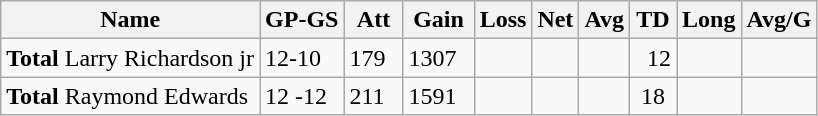<table class="wikitable" style="white-space:nowrap;">
<tr>
<th>Name</th>
<th>GP-GS</th>
<th>Att</th>
<th>Gain</th>
<th>Loss</th>
<th>Net</th>
<th>Avg</th>
<th>TD</th>
<th>Long</th>
<th>Avg/G</th>
</tr>
<tr>
<td><strong>Total</strong> Larry Richardson jr</td>
<td>12-10 </td>
<td>179  </td>
<td>1307 </td>
<td> </td>
<td> </td>
<td> </td>
<td>  12</td>
<td> </td>
<td> </td>
</tr>
<tr>
<td><strong>Total</strong> Raymond Edwards</td>
<td>12 -12 </td>
<td>211  </td>
<td>1591  </td>
<td> </td>
<td> </td>
<td> </td>
<td> 18</td>
<td> </td>
<td> </td>
</tr>
</table>
